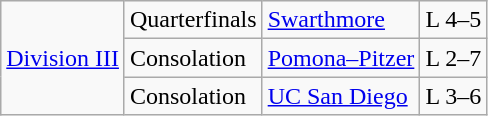<table class="wikitable">
<tr>
<td rowspan="5"><a href='#'>Division III</a></td>
<td>Quarterfinals</td>
<td><a href='#'>Swarthmore</a></td>
<td>L 4–5</td>
</tr>
<tr>
<td>Consolation</td>
<td><a href='#'>Pomona–Pitzer</a></td>
<td>L 2–7</td>
</tr>
<tr>
<td>Consolation</td>
<td><a href='#'>UC San Diego</a></td>
<td>L 3–6</td>
</tr>
</table>
